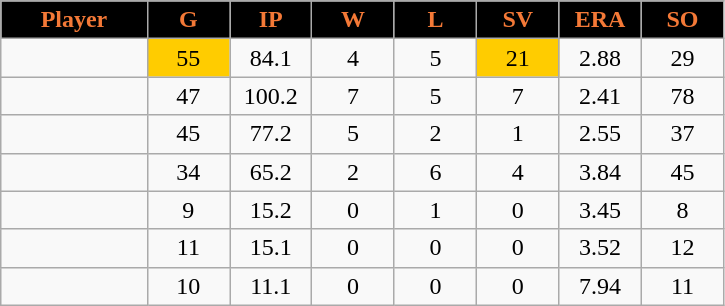<table class="wikitable sortable">
<tr>
<th style="background:black;color:#f47937;" width="16%">Player</th>
<th style="background:black;color:#f47937;" width="9%">G</th>
<th style="background:black;color:#f47937;" width="9%">IP</th>
<th style="background:black;color:#f47937;" width="9%">W</th>
<th style="background:black;color:#f47937;" width="9%">L</th>
<th style="background:black;color:#f47937;" width="9%">SV</th>
<th style="background:black;color:#f47937;" width="9%">ERA</th>
<th style="background:black;color:#f47937;" width="9%">SO</th>
</tr>
<tr align="center">
<td></td>
<td bgcolor="#FFCC00">55</td>
<td>84.1</td>
<td>4</td>
<td>5</td>
<td bgcolor="#FFCC00">21</td>
<td>2.88</td>
<td>29</td>
</tr>
<tr align="center">
<td></td>
<td>47</td>
<td>100.2</td>
<td>7</td>
<td>5</td>
<td>7</td>
<td>2.41</td>
<td>78</td>
</tr>
<tr align=center>
<td></td>
<td>45</td>
<td>77.2</td>
<td>5</td>
<td>2</td>
<td>1</td>
<td>2.55</td>
<td>37</td>
</tr>
<tr align="center">
<td></td>
<td>34</td>
<td>65.2</td>
<td>2</td>
<td>6</td>
<td>4</td>
<td>3.84</td>
<td>45</td>
</tr>
<tr align="center">
<td></td>
<td>9</td>
<td>15.2</td>
<td>0</td>
<td>1</td>
<td>0</td>
<td>3.45</td>
<td>8</td>
</tr>
<tr align=center>
<td></td>
<td>11</td>
<td>15.1</td>
<td>0</td>
<td>0</td>
<td>0</td>
<td>3.52</td>
<td>12</td>
</tr>
<tr align="center">
<td></td>
<td>10</td>
<td>11.1</td>
<td>0</td>
<td>0</td>
<td>0</td>
<td>7.94</td>
<td>11</td>
</tr>
</table>
